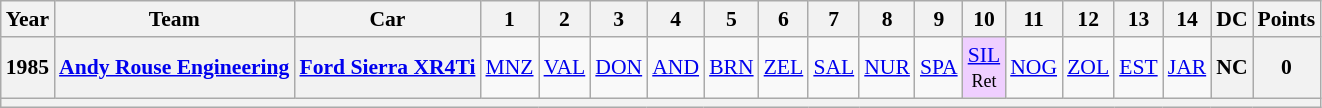<table class="wikitable" style="text-align:center; font-size:90%">
<tr>
<th>Year</th>
<th>Team</th>
<th>Car</th>
<th>1</th>
<th>2</th>
<th>3</th>
<th>4</th>
<th>5</th>
<th>6</th>
<th>7</th>
<th>8</th>
<th>9</th>
<th>10</th>
<th>11</th>
<th>12</th>
<th>13</th>
<th>14</th>
<th>DC</th>
<th>Points</th>
</tr>
<tr>
<th>1985</th>
<th align="left"> <a href='#'>Andy Rouse Engineering</a></th>
<th><a href='#'>Ford Sierra XR4Ti</a></th>
<td><a href='#'>MNZ</a></td>
<td><a href='#'>VAL</a></td>
<td><a href='#'>DON</a></td>
<td><a href='#'>AND</a></td>
<td><a href='#'>BRN</a></td>
<td><a href='#'>ZEL</a></td>
<td><a href='#'>SAL</a></td>
<td><a href='#'>NUR</a></td>
<td><a href='#'>SPA</a></td>
<td style="background:#EFCFFF;"><a href='#'>SIL</a><br><small>Ret</small></td>
<td><a href='#'>NOG</a></td>
<td><a href='#'>ZOL</a></td>
<td><a href='#'>EST</a></td>
<td><a href='#'>JAR</a></td>
<th>NC</th>
<th>0</th>
</tr>
<tr>
<th colspan="19"></th>
</tr>
</table>
